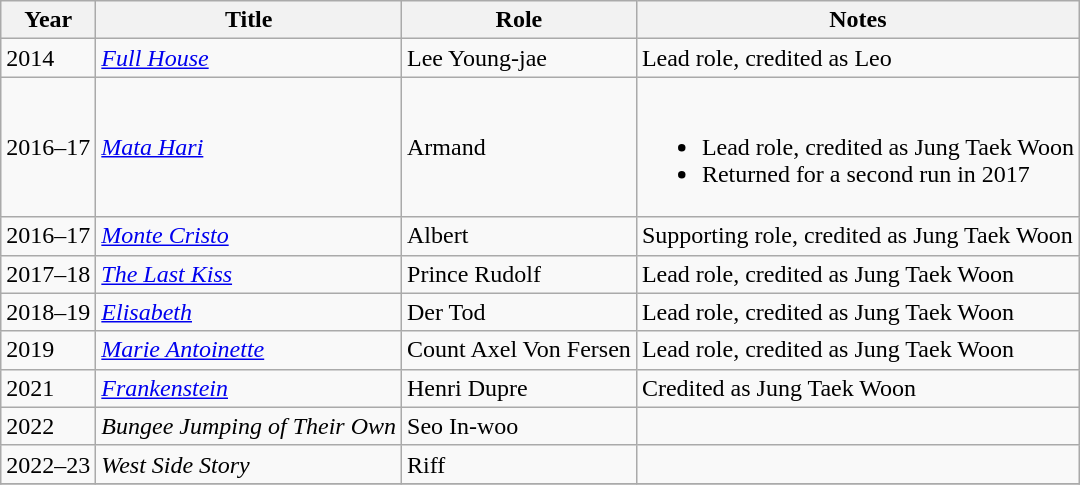<table class="wikitable">
<tr>
<th>Year</th>
<th>Title</th>
<th>Role</th>
<th>Notes</th>
</tr>
<tr>
<td>2014</td>
<td><em><a href='#'>Full House</a></em></td>
<td>Lee Young-jae</td>
<td>Lead role, credited as Leo</td>
</tr>
<tr>
<td>2016–17</td>
<td><em><a href='#'>Mata Hari</a></em></td>
<td>Armand</td>
<td><br><ul><li>Lead role, credited as Jung Taek Woon</li><li>Returned for a second run in 2017</li></ul></td>
</tr>
<tr>
<td>2016–17</td>
<td><em><a href='#'>Monte Cristo</a></em></td>
<td>Albert</td>
<td>Supporting role, credited as Jung Taek Woon</td>
</tr>
<tr>
<td>2017–18</td>
<td><em><a href='#'>The Last Kiss</a></em></td>
<td>Prince Rudolf</td>
<td>Lead role, credited as Jung Taek Woon</td>
</tr>
<tr>
<td>2018–19</td>
<td><em><a href='#'>Elisabeth</a></em></td>
<td>Der Tod</td>
<td>Lead role, credited as Jung Taek Woon</td>
</tr>
<tr>
<td>2019</td>
<td><em><a href='#'>Marie Antoinette</a></em></td>
<td>Count Axel Von Fersen</td>
<td>Lead role, credited as Jung Taek Woon</td>
</tr>
<tr>
<td>2021</td>
<td><em><a href='#'>Frankenstein</a></em></td>
<td>Henri Dupre</td>
<td>Credited as Jung Taek Woon</td>
</tr>
<tr>
<td>2022</td>
<td><em>Bungee Jumping of Their Own</em></td>
<td>Seo In-woo</td>
<td></td>
</tr>
<tr>
<td>2022–23</td>
<td><em>West Side Story</em></td>
<td>Riff</td>
<td></td>
</tr>
<tr>
</tr>
</table>
